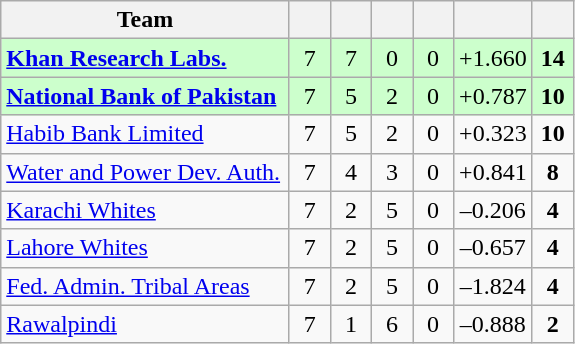<table class="wikitable sortable" style="text-align:center">
<tr>
<th style="width:185px;">Team</th>
<th style="width:20px;"></th>
<th style="width:20px;"></th>
<th style="width:20px;"></th>
<th style="width:20px;"></th>
<th style="width:45px;"></th>
<th style="width:20px;"></th>
</tr>
<tr bgcolor="#ccffcc">
<td style="text-align:left"><strong><a href='#'>Khan Research Labs.</a></strong></td>
<td>7</td>
<td>7</td>
<td>0</td>
<td>0</td>
<td>+1.660</td>
<td><strong>14</strong></td>
</tr>
<tr bgcolor="#ccffcc">
<td style="text-align:left"><strong><a href='#'>National Bank of Pakistan</a></strong></td>
<td>7</td>
<td>5</td>
<td>2</td>
<td>0</td>
<td>+0.787</td>
<td><strong>10</strong></td>
</tr>
<tr>
<td style="text-align:left"><a href='#'>Habib Bank Limited</a></td>
<td>7</td>
<td>5</td>
<td>2</td>
<td>0</td>
<td>+0.323</td>
<td><strong>10</strong></td>
</tr>
<tr>
<td style="text-align:left"><a href='#'>Water and Power Dev. Auth.</a></td>
<td>7</td>
<td>4</td>
<td>3</td>
<td>0</td>
<td>+0.841</td>
<td><strong>8</strong></td>
</tr>
<tr>
<td style="text-align:left"><a href='#'>Karachi Whites</a></td>
<td>7</td>
<td>2</td>
<td>5</td>
<td>0</td>
<td>–0.206</td>
<td><strong>4</strong></td>
</tr>
<tr>
<td style="text-align:left"><a href='#'>Lahore Whites</a></td>
<td>7</td>
<td>2</td>
<td>5</td>
<td>0</td>
<td>–0.657</td>
<td><strong>4</strong></td>
</tr>
<tr>
<td style="text-align:left"><a href='#'>Fed. Admin. Tribal Areas</a></td>
<td>7</td>
<td>2</td>
<td>5</td>
<td>0</td>
<td>–1.824</td>
<td><strong>4</strong></td>
</tr>
<tr>
<td style="text-align:left"><a href='#'>Rawalpindi</a></td>
<td>7</td>
<td>1</td>
<td>6</td>
<td>0</td>
<td>–0.888</td>
<td><strong>2</strong></td>
</tr>
</table>
